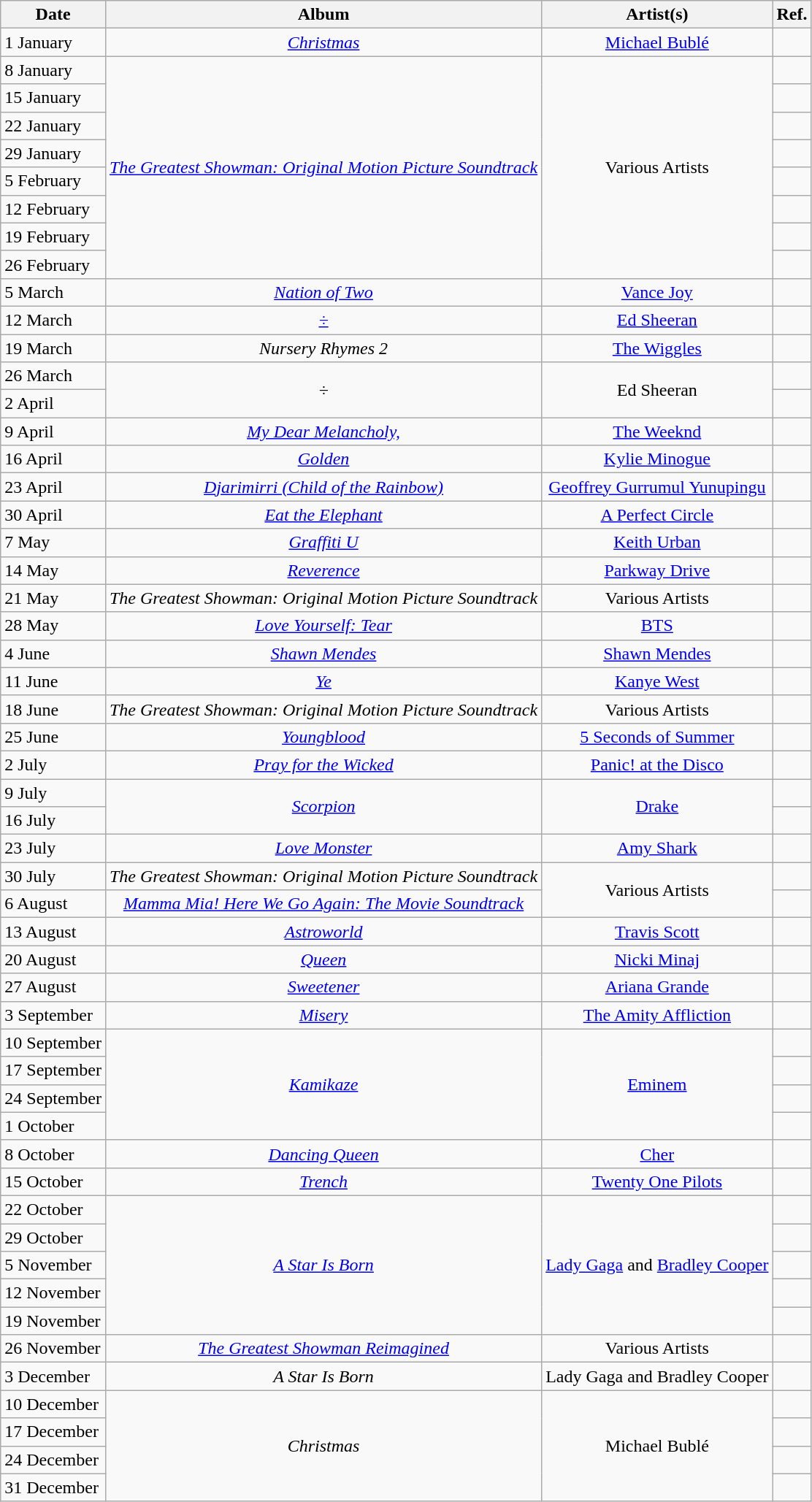<table class="wikitable">
<tr>
<th style="text-align: center;">Date</th>
<th style="text-align: center;">Album</th>
<th style="text-align: center;">Artist(s)</th>
<th style="text-align: center;">Ref.</th>
</tr>
<tr>
<td>1 January</td>
<td style="text-align: center;"><em><a href='#'>Christmas</a></em></td>
<td style="text-align: center;"><a href='#'>Michael Bublé</a></td>
<td style="text-align: center;"></td>
</tr>
<tr>
<td>8 January</td>
<td style="text-align: center;" rowspan="8"><em><a href='#'>The Greatest Showman: Original Motion Picture Soundtrack</a></em></td>
<td style="text-align: center;" rowspan="8">Various Artists</td>
<td style="text-align: center;"></td>
</tr>
<tr>
<td>15 January</td>
<td style="text-align: center;"></td>
</tr>
<tr>
<td>22 January</td>
<td style="text-align: center;"></td>
</tr>
<tr>
<td>29 January</td>
<td style="text-align: center;"></td>
</tr>
<tr>
<td>5 February</td>
<td style="text-align: center;"></td>
</tr>
<tr>
<td>12 February</td>
<td style="text-align: center;"></td>
</tr>
<tr>
<td>19 February</td>
<td style="text-align: center;"></td>
</tr>
<tr>
<td>26 February</td>
<td style="text-align: center;"></td>
</tr>
<tr>
<td>5 March</td>
<td style="text-align: center;"><em><a href='#'>Nation of Two</a></em></td>
<td style="text-align: center;"><a href='#'>Vance Joy</a></td>
<td style="text-align: center;"></td>
</tr>
<tr>
<td>12 March</td>
<td style="text-align: center;"><em><a href='#'>÷</a></em></td>
<td style="text-align: center;"><a href='#'>Ed Sheeran</a></td>
<td style="text-align: center;"></td>
</tr>
<tr>
<td>19 March</td>
<td style="text-align: center;"><em>Nursery Rhymes 2</em></td>
<td style="text-align: center;"><a href='#'>The Wiggles</a></td>
<td style="text-align: center;"></td>
</tr>
<tr>
<td>26 March</td>
<td style="text-align: center;" rowspan="2"><em>÷</em></td>
<td style="text-align: center;" rowspan="2">Ed Sheeran</td>
<td style="text-align: center;"></td>
</tr>
<tr>
<td>2 April</td>
<td style="text-align: center;"></td>
</tr>
<tr>
<td>9 April</td>
<td style="text-align: center;"><em><a href='#'>My Dear Melancholy,</a></em></td>
<td style="text-align: center;"><a href='#'>The Weeknd</a></td>
<td style="text-align: center;"></td>
</tr>
<tr>
<td>16 April</td>
<td style="text-align: center;"><em><a href='#'>Golden</a></em></td>
<td style="text-align: center;"><a href='#'>Kylie Minogue</a></td>
<td style="text-align: center;"></td>
</tr>
<tr>
<td>23 April</td>
<td style="text-align: center;"><em><a href='#'>Djarimirri (Child of the Rainbow)</a></em></td>
<td style="text-align: center;"><a href='#'>Geoffrey Gurrumul Yunupingu</a></td>
<td style="text-align: center;"></td>
</tr>
<tr>
<td>30 April</td>
<td style="text-align: center;"><em><a href='#'>Eat the Elephant</a></em></td>
<td style="text-align: center;"><a href='#'>A Perfect Circle</a></td>
<td style="text-align: center;"></td>
</tr>
<tr>
<td>7 May</td>
<td style="text-align: center;"><em><a href='#'>Graffiti U</a></em></td>
<td style="text-align: center;"><a href='#'>Keith Urban</a></td>
<td style="text-align: center;"></td>
</tr>
<tr>
<td>14 May</td>
<td style="text-align: center;"><em><a href='#'>Reverence</a></em></td>
<td style="text-align: center;"><a href='#'>Parkway Drive</a></td>
<td style="text-align: center;"></td>
</tr>
<tr>
<td>21 May</td>
<td Style="text-align: center;"><em>The Greatest Showman: Original Motion Picture Soundtrack</em></td>
<td style="text-align: center;">Various Artists</td>
<td style="text-align: center;"></td>
</tr>
<tr>
<td>28 May</td>
<td Style="text-align: center;"><em><a href='#'>Love Yourself: Tear</a></em></td>
<td style="text-align: center;"><a href='#'>BTS</a></td>
<td style="text-align: center;"></td>
</tr>
<tr>
<td>4 June</td>
<td style="text-align: center;"><em><a href='#'>Shawn Mendes</a></em></td>
<td style="text-align: center;"><a href='#'>Shawn Mendes</a></td>
<td style="text-align: center;"></td>
</tr>
<tr>
<td>11 June</td>
<td style="text-align: center;"><em><a href='#'>Ye</a></em></td>
<td style="text-align: center;"><a href='#'>Kanye West</a></td>
<td style="text-align: center;"></td>
</tr>
<tr>
<td>18 June</td>
<td Style="text-align: center;"><em>The Greatest Showman: Original Motion Picture Soundtrack</em></td>
<td style="text-align: center;">Various Artists</td>
<td style="text-align: center;"></td>
</tr>
<tr>
<td>25 June</td>
<td Style="text-align: center;"><em><a href='#'>Youngblood</a></em></td>
<td style="text-align: center;"><a href='#'>5 Seconds of Summer</a></td>
<td style="text-align: center;"></td>
</tr>
<tr>
<td>2 July</td>
<td Style="text-align: center;"><em><a href='#'>Pray for the Wicked</a></em></td>
<td style="text-align: center;"><a href='#'>Panic! at the Disco</a></td>
<td style="text-align: center;"></td>
</tr>
<tr>
<td>9 July</td>
<td Style="text-align: center;" rowspan="2"><em><a href='#'>Scorpion</a></em></td>
<td style="text-align: center;" rowspan="2"><a href='#'>Drake</a></td>
<td style="text-align: center;"></td>
</tr>
<tr>
<td>16 July</td>
<td style="text-align: center;"></td>
</tr>
<tr>
<td>23 July</td>
<td Style="text-align: center;"><em><a href='#'>Love Monster</a></em></td>
<td style="text-align: center;"><a href='#'>Amy Shark</a></td>
<td style="text-align: center;"></td>
</tr>
<tr>
<td>30 July</td>
<td Style="text-align: center;"><em>The Greatest Showman: Original Motion Picture Soundtrack</em></td>
<td style="text-align: center;" rowspan="2">Various Artists</td>
<td style="text-align: center;"></td>
</tr>
<tr>
<td>6 August</td>
<td style="text-align: center;"><em><a href='#'>Mamma Mia! Here We Go Again: The Movie Soundtrack</a></em></td>
<td style="text-align: center;"></td>
</tr>
<tr>
<td>13 August</td>
<td style="text-align: center;"><em><a href='#'>Astroworld</a></em></td>
<td style="text-align: center;"><a href='#'>Travis Scott</a></td>
<td style="text-align: center;"></td>
</tr>
<tr>
<td>20 August</td>
<td style="text-align: center;"><em><a href='#'>Queen</a></em></td>
<td style="text-align: center;"><a href='#'>Nicki Minaj</a></td>
<td style="text-align: center;"></td>
</tr>
<tr>
<td>27 August</td>
<td style="text-align: center;"><em><a href='#'>Sweetener</a></em></td>
<td style="text-align: center;"><a href='#'>Ariana Grande</a></td>
<td style="text-align: center;"></td>
</tr>
<tr>
<td>3 September</td>
<td style="text-align: center;"><em><a href='#'>Misery</a></em></td>
<td style="text-align: center;"><a href='#'>The Amity Affliction</a></td>
<td style="text-align: center;"></td>
</tr>
<tr>
<td>10 September</td>
<td style="text-align: center;" rowspan="4"><em><a href='#'>Kamikaze</a></em></td>
<td style="text-align: center;" rowspan="4"><a href='#'>Eminem</a></td>
<td style="text-align: center;"></td>
</tr>
<tr>
<td>17 September</td>
<td style="text-align: center;"></td>
</tr>
<tr>
<td>24 September</td>
<td style="text-align: center;"></td>
</tr>
<tr>
<td>1 October</td>
<td style="text-align: center;"></td>
</tr>
<tr>
<td>8 October</td>
<td style="text-align: center;"><em><a href='#'>Dancing Queen</a></em></td>
<td style="text-align: center;"><a href='#'>Cher</a></td>
<td style="text-align: center;"></td>
</tr>
<tr>
<td>15 October</td>
<td style="text-align: center;"><em><a href='#'>Trench</a></em></td>
<td style="text-align: center;"><a href='#'>Twenty One Pilots</a></td>
<td style="text-align: center;"></td>
</tr>
<tr>
<td>22 October</td>
<td style="text-align: center;" rowspan="5"><em><a href='#'>A Star Is Born</a></em></td>
<td style="text-align: center;" rowspan="5"><a href='#'>Lady Gaga</a> and <a href='#'>Bradley Cooper</a></td>
<td style="text-align: center;"></td>
</tr>
<tr>
<td>29 October</td>
<td style="text-align: center;"></td>
</tr>
<tr>
<td>5 November</td>
<td style="text-align: center;"></td>
</tr>
<tr>
<td>12 November</td>
<td style="text-align: center;"></td>
</tr>
<tr>
<td>19 November</td>
<td style="text-align: center;"></td>
</tr>
<tr>
<td>26 November</td>
<td style="text-align: center;"><em><a href='#'>The Greatest Showman Reimagined</a></em></td>
<td style="text-align: center;">Various Artists</td>
<td style="text-align: center;"></td>
</tr>
<tr>
<td>3 December</td>
<td style="text-align: center;"><em>A Star Is Born</em></td>
<td style="text-align: center;">Lady Gaga and Bradley Cooper</td>
<td style="text-align: center;"></td>
</tr>
<tr>
<td>10 December</td>
<td style="text-align: center;" rowspan="4"><em>Christmas</em></td>
<td style="text-align: center;" rowspan="4">Michael Bublé</td>
<td style="text-align: center;"></td>
</tr>
<tr>
<td>17 December</td>
<td style="text-align: center;"></td>
</tr>
<tr>
<td>24 December</td>
<td style="text-align: center;"></td>
</tr>
<tr>
<td>31 December</td>
<td style="text-align: center;"></td>
</tr>
</table>
